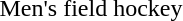<table>
<tr>
<td>Men's field hockey</td>
<td></td>
<td></td>
<td></td>
</tr>
</table>
